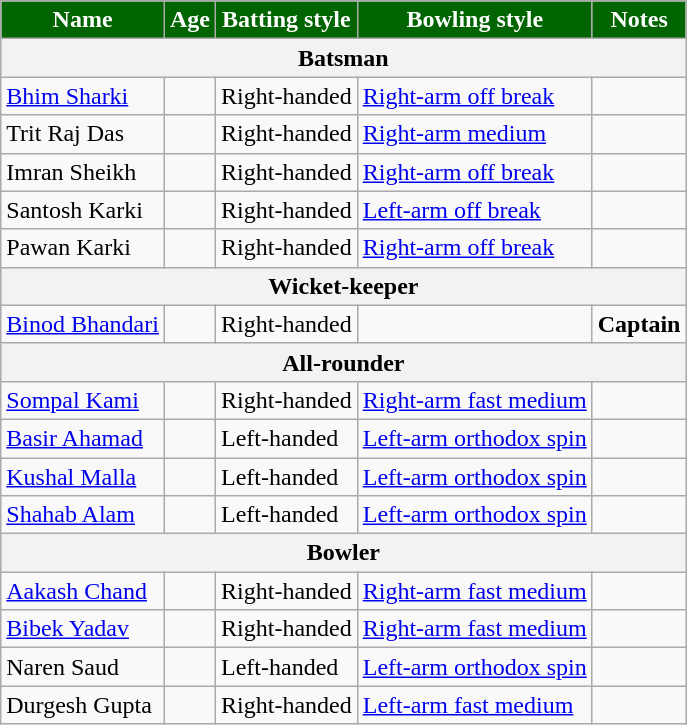<table class="wikitable">
<tr>
<th style="background:darkgreen; color:white; text-align:centre;">Name</th>
<th style="background:darkgreen; color:white; text-align:centre;">Age</th>
<th style="background:darkgreen; color:white; text-align:centre;">Batting style</th>
<th style="background:darkgreen; color:white; text-align:centre;">Bowling style</th>
<th style="background:darkgreen; color:white; text-align:centre;">Notes</th>
</tr>
<tr>
<th colspan="5">Batsman</th>
</tr>
<tr>
<td><a href='#'>Bhim Sharki</a></td>
<td></td>
<td>Right-handed</td>
<td><a href='#'>Right-arm off break</a></td>
<td></td>
</tr>
<tr>
<td>Trit Raj Das</td>
<td></td>
<td>Right-handed</td>
<td><a href='#'>Right-arm medium</a></td>
<td></td>
</tr>
<tr>
<td>Imran Sheikh</td>
<td></td>
<td>Right-handed</td>
<td><a href='#'>Right-arm off break</a></td>
<td></td>
</tr>
<tr>
<td>Santosh Karki</td>
<td></td>
<td>Right-handed</td>
<td><a href='#'>Left-arm off break</a></td>
</tr>
<tr>
<td>Pawan Karki</td>
<td></td>
<td>Right-handed</td>
<td><a href='#'>Right-arm off break</a></td>
<td></td>
</tr>
<tr>
<th colspan="5">Wicket-keeper</th>
</tr>
<tr>
<td><a href='#'>Binod Bhandari</a></td>
<td></td>
<td>Right-handed</td>
<td></td>
<td><strong>Captain</strong></td>
</tr>
<tr>
<th colspan="5">All-rounder</th>
</tr>
<tr>
<td><a href='#'>Sompal Kami</a></td>
<td></td>
<td>Right-handed</td>
<td><a href='#'>Right-arm fast medium</a></td>
<td></td>
</tr>
<tr>
<td><a href='#'>Basir Ahamad</a></td>
<td></td>
<td>Left-handed</td>
<td><a href='#'>Left-arm orthodox spin</a></td>
<td></td>
</tr>
<tr>
<td><a href='#'>Kushal Malla</a></td>
<td></td>
<td>Left-handed</td>
<td><a href='#'>Left-arm orthodox spin</a></td>
<td></td>
</tr>
<tr>
<td><a href='#'>Shahab Alam</a></td>
<td></td>
<td>Left-handed</td>
<td><a href='#'>Left-arm orthodox spin</a></td>
<td></td>
</tr>
<tr>
<th colspan="5">Bowler</th>
</tr>
<tr>
<td><a href='#'>Aakash Chand</a></td>
<td></td>
<td>Right-handed</td>
<td><a href='#'>Right-arm fast medium</a></td>
<td></td>
</tr>
<tr>
<td><a href='#'>Bibek Yadav</a></td>
<td></td>
<td>Right-handed</td>
<td><a href='#'>Right-arm fast medium</a></td>
<td></td>
</tr>
<tr>
<td>Naren Saud</td>
<td></td>
<td>Left-handed</td>
<td><a href='#'>Left-arm orthodox spin</a></td>
<td></td>
</tr>
<tr>
<td>Durgesh Gupta</td>
<td></td>
<td>Right-handed</td>
<td><a href='#'>Left-arm fast medium</a></td>
<td></td>
</tr>
</table>
